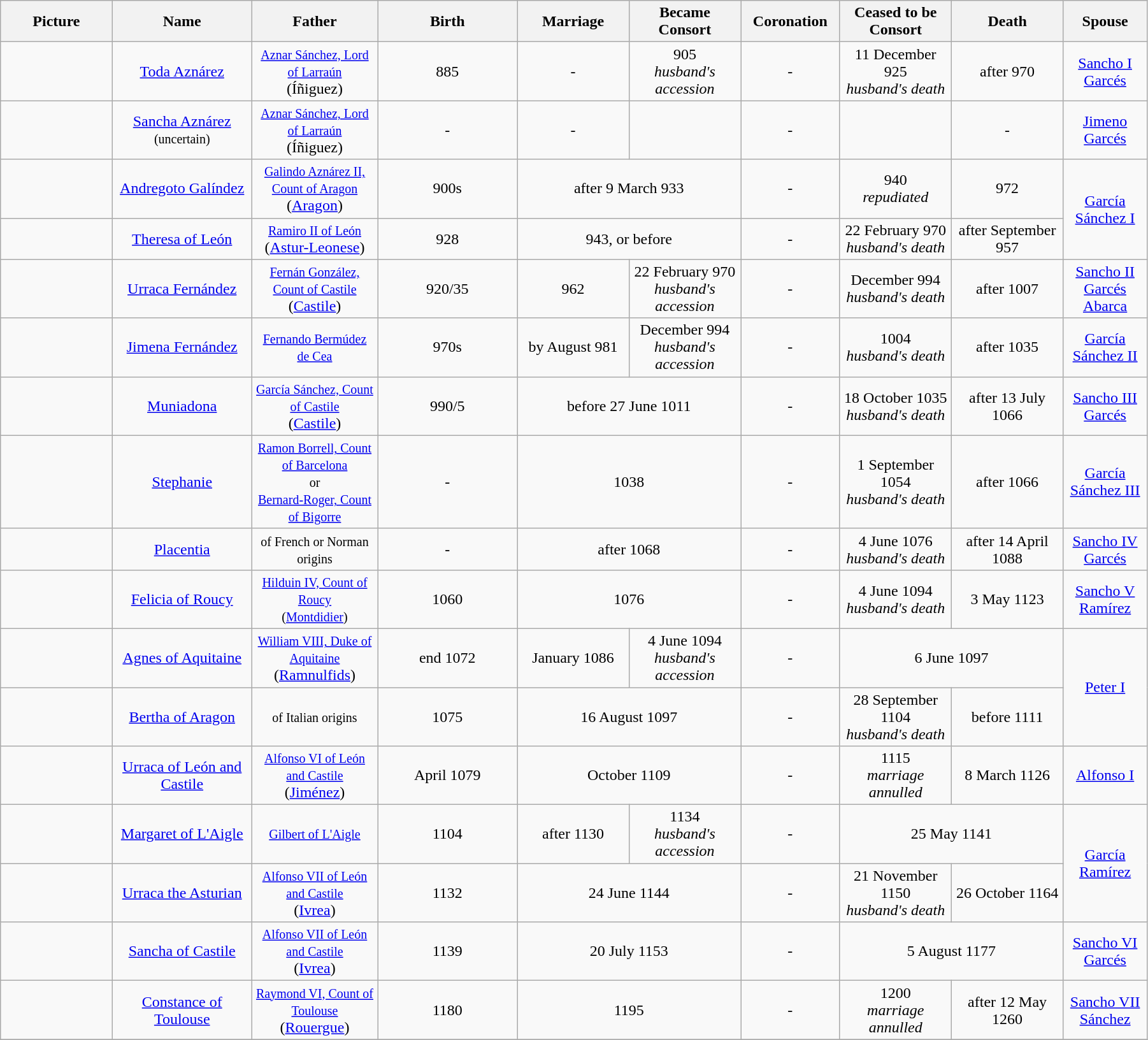<table width=95% class="wikitable">
<tr>
<th width = "8%">Picture</th>
<th width = "10%">Name</th>
<th width = "9%">Father</th>
<th width = "10%">Birth</th>
<th width = "8%">Marriage</th>
<th width = "8%">Became Consort</th>
<th width = "7%">Coronation</th>
<th width = "8%">Ceased to be Consort</th>
<th width = "8%">Death</th>
<th width = "6%">Spouse</th>
</tr>
<tr>
<td align="center"></td>
<td align="center"><a href='#'>Toda Aznárez</a></td>
<td align="center"><small><a href='#'>Aznar Sánchez, Lord of Larraún</a></small><br>(Íñiguez)</td>
<td align="center">885</td>
<td align="center">-</td>
<td align="center">905<br><em>husband's accession</em></td>
<td align="center">-</td>
<td align="center">11 December 925<br><em>husband's death</em></td>
<td align="center">after 970</td>
<td align="center"><a href='#'>Sancho I Garcés</a></td>
</tr>
<tr>
<td align="center"></td>
<td align="center"><a href='#'>Sancha Aznárez</a><br><small>(uncertain)</small></td>
<td align="center"><small><a href='#'>Aznar Sánchez, Lord of Larraún</a></small><br>(Íñiguez)</td>
<td align="center">-</td>
<td align="center">-</td>
<td align="center"></td>
<td align="center">-</td>
<td align="center"></td>
<td align="center">-</td>
<td align="center"><a href='#'>Jimeno Garcés</a></td>
</tr>
<tr>
<td align="center"></td>
<td align="center"><a href='#'>Andregoto Galíndez</a></td>
<td align="center"><small><a href='#'>Galindo Aznárez II, Count of Aragon</a></small><br>(<a href='#'>Aragon</a>)</td>
<td align="center">900s</td>
<td align="center" colspan="2">after 9 March 933</td>
<td align="center">-</td>
<td align="center">940<br><em>repudiated</em></td>
<td align="center">972</td>
<td align="center" rowspan="2"><a href='#'>García Sánchez I</a></td>
</tr>
<tr>
<td align="center"></td>
<td align="center"><a href='#'>Theresa of León</a></td>
<td align="center"><small><a href='#'>Ramiro II of León</a></small><br>(<a href='#'>Astur-Leonese</a>)</td>
<td align="center">928</td>
<td align="center" colspan="2">943, or before</td>
<td align="center">-</td>
<td align="center">22 February 970<br><em>husband's death</em></td>
<td align="center">after September 957</td>
</tr>
<tr>
<td align="center"></td>
<td align="center"><a href='#'>Urraca Fernández</a></td>
<td align="center"><small><a href='#'>Fernán González, Count of Castile</a></small><br>(<a href='#'>Castile</a>)</td>
<td align="center">920/35</td>
<td align="center">962</td>
<td align="center">22 February 970<br><em>husband's accession</em></td>
<td align="center">-</td>
<td align="center">December 994<br><em>husband's death</em></td>
<td align="center">after 1007</td>
<td align="center"><a href='#'>Sancho II Garcés Abarca</a></td>
</tr>
<tr>
<td align="center"></td>
<td align="center"><a href='#'>Jimena Fernández</a></td>
<td align="center"><small><a href='#'>Fernando Bermúdez de Cea</a></small></td>
<td align="center">970s</td>
<td align="center">by August 981</td>
<td align="center">December 994<br><em>husband's accession</em></td>
<td align="center">-</td>
<td align="center">1004<br><em>husband's death</em></td>
<td align="center">after 1035</td>
<td align="center"><a href='#'>García Sánchez II</a></td>
</tr>
<tr>
<td align="center"></td>
<td align="center"><a href='#'>Muniadona</a></td>
<td align="center"><small><a href='#'>García Sánchez, Count of Castile</a></small><br>(<a href='#'>Castile</a>)</td>
<td align="center">990/5</td>
<td align="center" colspan="2">before 27 June 1011</td>
<td align="center">-</td>
<td align="center">18 October 1035<br><em>husband's death</em></td>
<td align="center">after 13 July 1066</td>
<td align="center"><a href='#'>Sancho III Garcés</a></td>
</tr>
<tr>
<td align="center"></td>
<td align="center"><a href='#'>Stephanie</a></td>
<td align="center"><small><a href='#'>Ramon Borrell, Count of Barcelona</a><br>or<br><a href='#'>Bernard-Roger, Count of Bigorre</a></small></td>
<td align="center">-</td>
<td align="center" colspan="2">1038</td>
<td align="center">-</td>
<td align="center">1 September 1054<br><em>husband's death</em></td>
<td align="center">after 1066</td>
<td align="center"><a href='#'>García Sánchez III</a></td>
</tr>
<tr>
<td align="center"></td>
<td align="center"><a href='#'>Placentia</a></td>
<td align="center"><small>of French or Norman origins</small></td>
<td align="center">-</td>
<td align="center" colspan="2">after 1068</td>
<td align="center">-</td>
<td align="center">4 June 1076<br><em>husband's death</em></td>
<td align="center">after 14 April 1088</td>
<td align="center"><a href='#'>Sancho IV Garcés</a></td>
</tr>
<tr>
<td align="center"></td>
<td align="center"><a href='#'>Felicia of Roucy</a></td>
<td align="center"><small><a href='#'>Hilduin IV, Count of Roucy</a><br>(<a href='#'>Montdidier</a>)</small></td>
<td align="center">1060</td>
<td align="center" colspan="2">1076</td>
<td align="center">-</td>
<td align="center">4 June 1094<br><em>husband's death</em></td>
<td align="center">3 May 1123</td>
<td align="center"><a href='#'>Sancho V Ramírez</a></td>
</tr>
<tr>
<td align="center"></td>
<td align="center"><a href='#'>Agnes of Aquitaine</a></td>
<td align="center"><small><a href='#'>William VIII, Duke of Aquitaine</a></small><br>(<a href='#'>Ramnulfids</a>)</td>
<td align="center">end 1072</td>
<td align="center">January 1086</td>
<td align="center">4 June 1094<br><em>husband's accession</em></td>
<td align="center">-</td>
<td align="center" colspan="2">6 June 1097</td>
<td align="center" rowspan="2"><a href='#'>Peter I</a></td>
</tr>
<tr>
<td align="center"></td>
<td align="center"><a href='#'>Bertha of Aragon</a></td>
<td align="center"><small>of Italian origins</small></td>
<td align="center">1075</td>
<td align="center" colspan="2">16 August 1097</td>
<td align="center">-</td>
<td align="center">28 September 1104<br><em>husband's death</em></td>
<td align="center">before 1111</td>
</tr>
<tr>
<td align="center"></td>
<td align="center"><a href='#'>Urraca of León and Castile</a></td>
<td align="center"><small><a href='#'>Alfonso VI of León and Castile</a></small><br>(<a href='#'>Jiménez</a>)</td>
<td align="center">April 1079</td>
<td align="center" colspan="2">October 1109</td>
<td align="center">-</td>
<td align="center">1115<br><em>marriage annulled</em></td>
<td align="center">8 March 1126</td>
<td align="center"><a href='#'>Alfonso I</a></td>
</tr>
<tr>
<td align="center"></td>
<td align="center"><a href='#'>Margaret of L'Aigle</a></td>
<td align="center"><small><a href='#'>Gilbert of L'Aigle</a></small></td>
<td align="center">1104</td>
<td align="center">after 1130</td>
<td align="center">1134<br><em>husband's accession</em></td>
<td align="center">-</td>
<td align="center" colspan="2">25 May 1141</td>
<td align="center" rowspan="2"><a href='#'>García Ramírez</a></td>
</tr>
<tr>
<td align="center"></td>
<td align="center"><a href='#'>Urraca the Asturian</a></td>
<td align="center"><small><a href='#'>Alfonso VII of León and Castile</a></small><br>(<a href='#'>Ivrea</a>)</td>
<td align="center">1132</td>
<td align="center" colspan="2">24 June 1144</td>
<td align="center">-</td>
<td align="center">21 November 1150<br><em>husband's death</em></td>
<td align="center">26 October 1164</td>
</tr>
<tr>
<td align="center"></td>
<td align="center"><a href='#'>Sancha of Castile</a></td>
<td align="center"><small><a href='#'>Alfonso VII of León and Castile</a></small><br>(<a href='#'>Ivrea</a>)</td>
<td align="center">1139</td>
<td align="center" colspan="2">20 July 1153</td>
<td align="center">-</td>
<td align="center" colspan="2">5 August 1177</td>
<td align="center"><a href='#'>Sancho VI Garcés</a></td>
</tr>
<tr>
<td align="center"></td>
<td align="center"><a href='#'>Constance of Toulouse</a></td>
<td align="center"><small><a href='#'>Raymond VI, Count of Toulouse</a></small><br>(<a href='#'>Rouergue</a>)</td>
<td align="center">1180</td>
<td align="center" colspan="2">1195</td>
<td align="center">-</td>
<td align="center">1200<br><em>marriage annulled</em></td>
<td align="center">after 12 May 1260</td>
<td align="center"><a href='#'>Sancho VII Sánchez</a></td>
</tr>
<tr>
</tr>
</table>
